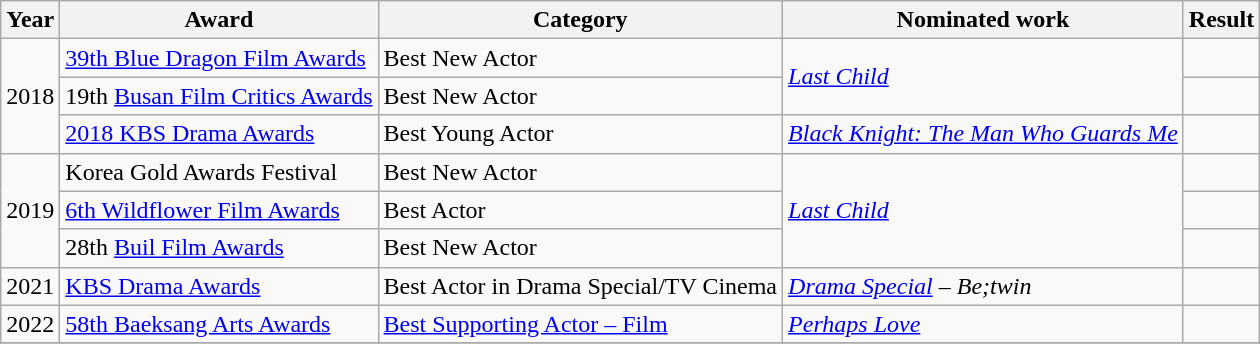<table class="wikitable sortable">
<tr>
<th>Year</th>
<th>Award</th>
<th>Category</th>
<th>Nominated work</th>
<th>Result</th>
</tr>
<tr>
<td rowspan=3>2018</td>
<td><a href='#'>39th Blue Dragon Film Awards</a></td>
<td>Best New Actor</td>
<td rowspan=2><em><a href='#'>Last Child</a></em></td>
<td></td>
</tr>
<tr>
<td>19th <a href='#'>Busan Film Critics Awards</a></td>
<td>Best New Actor</td>
<td></td>
</tr>
<tr>
<td><a href='#'>2018 KBS Drama Awards</a></td>
<td>Best Young Actor</td>
<td><em><a href='#'>Black Knight: The Man Who Guards Me</a></em></td>
<td></td>
</tr>
<tr>
<td rowspan=3>2019</td>
<td>Korea Gold Awards Festival</td>
<td>Best New Actor</td>
<td rowspan=3><em><a href='#'>Last Child</a></em></td>
<td></td>
</tr>
<tr>
<td><a href='#'>6th Wildflower Film Awards</a></td>
<td>Best Actor</td>
<td></td>
</tr>
<tr>
<td>28th <a href='#'>Buil Film Awards</a></td>
<td>Best New Actor</td>
<td></td>
</tr>
<tr>
<td>2021</td>
<td><a href='#'>KBS Drama Awards</a></td>
<td>Best Actor in Drama Special/TV Cinema</td>
<td><em><a href='#'>Drama Special</a> – Be;twin</em></td>
<td></td>
</tr>
<tr>
<td>2022</td>
<td><a href='#'>58th Baeksang Arts Awards</a></td>
<td><a href='#'>Best Supporting Actor – Film</a></td>
<td><em><a href='#'>Perhaps Love</a></em></td>
<td></td>
</tr>
<tr>
</tr>
</table>
